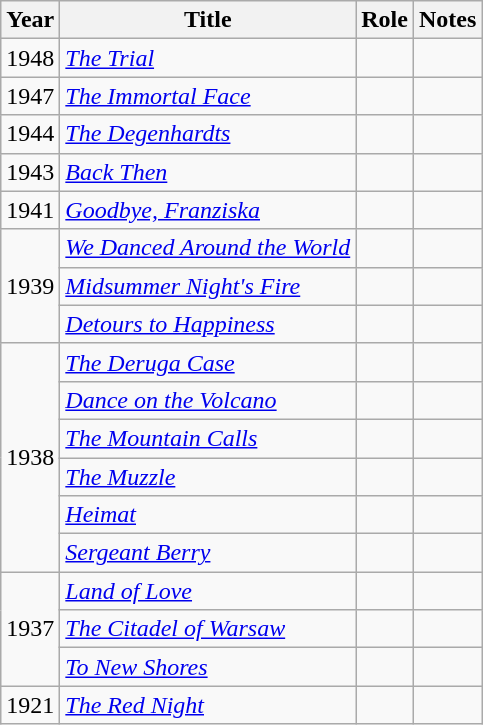<table class="wikitable sortable">
<tr>
<th>Year</th>
<th>Title</th>
<th>Role</th>
<th class="unsortable">Notes</th>
</tr>
<tr>
<td>1948</td>
<td><em><a href='#'>The Trial</a></em></td>
<td></td>
<td></td>
</tr>
<tr>
<td>1947</td>
<td><em><a href='#'>The Immortal Face</a></em></td>
<td></td>
<td></td>
</tr>
<tr>
<td>1944</td>
<td><em><a href='#'>The Degenhardts</a></em></td>
<td></td>
<td></td>
</tr>
<tr>
<td>1943</td>
<td><em><a href='#'>Back Then</a></em></td>
<td></td>
<td></td>
</tr>
<tr>
<td>1941</td>
<td><em><a href='#'>Goodbye, Franziska</a></em></td>
<td></td>
<td></td>
</tr>
<tr>
<td rowspan=3>1939</td>
<td><em><a href='#'>We Danced Around the World</a></em></td>
<td></td>
<td></td>
</tr>
<tr>
<td><em><a href='#'>Midsummer Night's Fire</a></em></td>
<td></td>
<td></td>
</tr>
<tr>
<td><em><a href='#'>Detours to Happiness</a></em></td>
<td></td>
<td></td>
</tr>
<tr>
<td rowspan=6>1938</td>
<td><em><a href='#'>The Deruga Case</a></em></td>
<td></td>
<td></td>
</tr>
<tr>
<td><em><a href='#'>Dance on the Volcano</a></em></td>
<td></td>
<td></td>
</tr>
<tr>
<td><em><a href='#'>The Mountain Calls</a></em></td>
<td></td>
<td></td>
</tr>
<tr>
<td><em><a href='#'>The Muzzle</a></em></td>
<td></td>
<td></td>
</tr>
<tr>
<td><em><a href='#'>Heimat</a></em></td>
<td></td>
<td></td>
</tr>
<tr>
<td><em><a href='#'>Sergeant Berry</a></em></td>
<td></td>
<td></td>
</tr>
<tr>
<td rowspan=3>1937</td>
<td><em><a href='#'>Land of Love</a></em></td>
<td></td>
<td></td>
</tr>
<tr>
<td><em><a href='#'>The Citadel of Warsaw</a></em></td>
<td></td>
<td></td>
</tr>
<tr>
<td><em><a href='#'>To New Shores</a></em></td>
<td></td>
<td></td>
</tr>
<tr>
<td>1921</td>
<td><em><a href='#'>The Red Night</a></em></td>
<td></td>
<td></td>
</tr>
</table>
